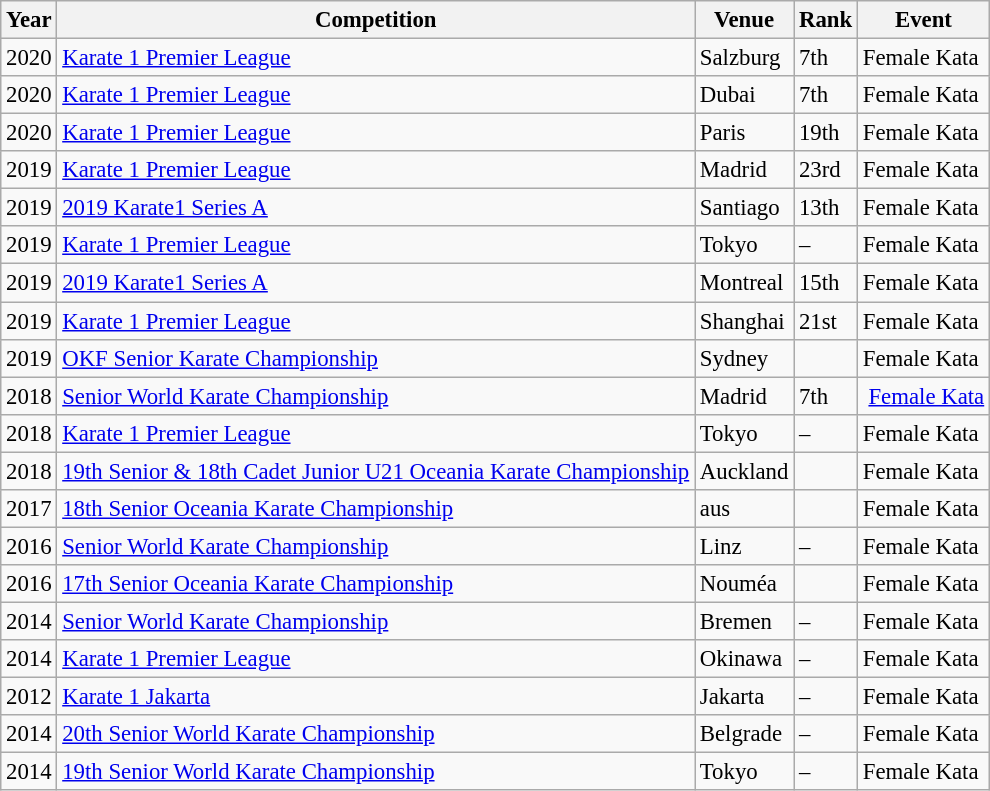<table class="wikitable sortable" style="font-size: 95%;">
<tr>
<th>Year</th>
<th>Competition</th>
<th>Venue</th>
<th>Rank</th>
<th>Event</th>
</tr>
<tr>
<td>2020</td>
<td><a href='#'>Karate 1 Premier League</a></td>
<td>Salzburg </td>
<td>7th</td>
<td>Female Kata </td>
</tr>
<tr>
<td>2020</td>
<td><a href='#'>Karate 1 Premier League</a></td>
<td>Dubai </td>
<td>7th</td>
<td>Female Kata </td>
</tr>
<tr>
<td>2020</td>
<td><a href='#'>Karate 1 Premier League</a></td>
<td>Paris </td>
<td>19th</td>
<td>Female Kata </td>
</tr>
<tr>
<td>2019</td>
<td><a href='#'>Karate 1 Premier League</a></td>
<td>Madrid </td>
<td>23rd</td>
<td>Female Kata </td>
</tr>
<tr>
<td>2019</td>
<td><a href='#'>2019 Karate1 Series A</a></td>
<td>Santiago </td>
<td>13th</td>
<td>Female Kata</td>
</tr>
<tr>
<td>2019</td>
<td><a href='#'>Karate 1 Premier League</a></td>
<td>Tokyo </td>
<td>–</td>
<td>Female Kata </td>
</tr>
<tr>
<td>2019</td>
<td><a href='#'>2019 Karate1 Series A</a></td>
<td>Montreal </td>
<td>15th</td>
<td>Female Kata</td>
</tr>
<tr>
<td>2019</td>
<td><a href='#'>Karate 1 Premier League</a></td>
<td>Shanghai </td>
<td>21st</td>
<td>Female Kata </td>
</tr>
<tr>
<td>2019</td>
<td><a href='#'>OKF Senior Karate Championship</a></td>
<td>Sydney </td>
<td></td>
<td>Female Kata</td>
</tr>
<tr>
<td>2018</td>
<td><a href='#'>Senior World Karate Championship</a></td>
<td>Madrid </td>
<td>7th</td>
<td> <a href='#'>Female Kata</a></td>
</tr>
<tr>
<td>2018</td>
<td><a href='#'>Karate 1 Premier League</a></td>
<td>Tokyo </td>
<td>–</td>
<td>Female Kata </td>
</tr>
<tr>
<td>2018</td>
<td><a href='#'>19th Senior & 18th Cadet Junior  U21 Oceania Karate Championship</a></td>
<td>Auckland </td>
<td></td>
<td>Female Kata</td>
</tr>
<tr>
<td>2017</td>
<td><a href='#'>18th Senior Oceania Karate Championship</a></td>
<td>aus </td>
<td></td>
<td>Female Kata</td>
</tr>
<tr>
<td>2016</td>
<td><a href='#'>Senior World Karate Championship</a></td>
<td>Linz </td>
<td>–</td>
<td>Female Kata </td>
</tr>
<tr>
<td>2016</td>
<td><a href='#'>17th Senior Oceania Karate Championship</a></td>
<td>Nouméa </td>
<td></td>
<td>Female Kata</td>
</tr>
<tr>
<td>2014</td>
<td><a href='#'>Senior World Karate Championship</a></td>
<td>Bremen </td>
<td>–</td>
<td>Female Kata </td>
</tr>
<tr>
<td>2014</td>
<td><a href='#'>Karate 1 Premier League</a></td>
<td>Okinawa </td>
<td>–</td>
<td>Female Kata </td>
</tr>
<tr>
<td>2012</td>
<td><a href='#'>Karate 1 Jakarta</a></td>
<td>Jakarta </td>
<td>–</td>
<td>Female Kata</td>
</tr>
<tr>
<td>2014</td>
<td><a href='#'>20th Senior World Karate Championship</a></td>
<td>Belgrade </td>
<td>–</td>
<td>Female Kata </td>
</tr>
<tr>
<td>2014</td>
<td><a href='#'>19th Senior World Karate Championship</a></td>
<td>Tokyo </td>
<td>–</td>
<td>Female Kata </td>
</tr>
</table>
